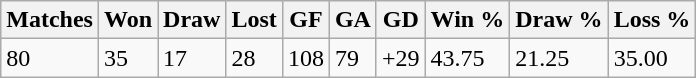<table class="wikitable">
<tr>
<th>Matches</th>
<th>Won</th>
<th>Draw</th>
<th>Lost</th>
<th>GF</th>
<th>GA</th>
<th>GD</th>
<th>Win %</th>
<th>Draw %</th>
<th>Loss %</th>
</tr>
<tr>
<td>80</td>
<td>35</td>
<td>17</td>
<td>28</td>
<td>108</td>
<td>79</td>
<td>+29</td>
<td>43.75</td>
<td>21.25</td>
<td>35.00</td>
</tr>
</table>
